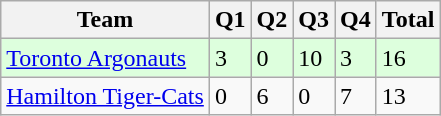<table class="wikitable">
<tr>
<th>Team</th>
<th>Q1</th>
<th>Q2</th>
<th>Q3</th>
<th>Q4</th>
<th>Total</th>
</tr>
<tr style="background-color:#DDFFDD">
<td><a href='#'>Toronto Argonauts</a></td>
<td>3</td>
<td>0</td>
<td>10</td>
<td>3</td>
<td>16</td>
</tr>
<tr>
<td><a href='#'>Hamilton Tiger-Cats</a></td>
<td>0</td>
<td>6</td>
<td>0</td>
<td>7</td>
<td>13</td>
</tr>
</table>
